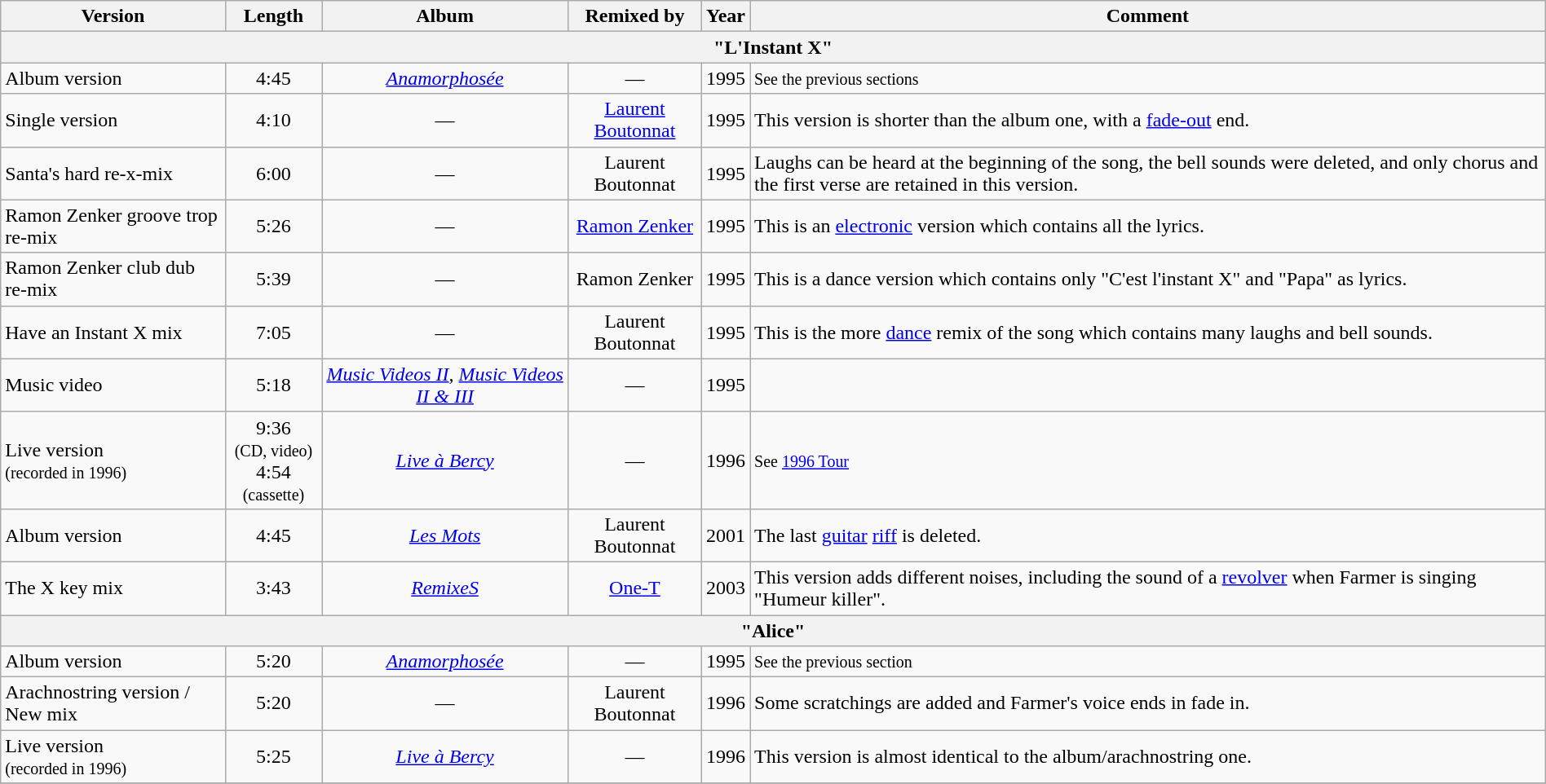<table class="wikitable" width="100%" border="1">
<tr>
<th>Version</th>
<th>Length</th>
<th>Album</th>
<th>Remixed by</th>
<th>Year</th>
<th>Comment</th>
</tr>
<tr>
<th colspan="6">"L'Instant X"</th>
</tr>
<tr>
<td>Album version</td>
<td align="center">4:45</td>
<td align="center"><em><a href='#'>Anamorphosée</a></em></td>
<td align="center">—</td>
<td align="center">1995</td>
<td><small>See the previous sections</small></td>
</tr>
<tr>
<td>Single version</td>
<td align="center">4:10</td>
<td align="center">—</td>
<td align="center"><a href='#'>Laurent Boutonnat</a></td>
<td align="center">1995</td>
<td>This version is shorter than the album one, with a <a href='#'>fade-out</a> end.</td>
</tr>
<tr>
<td>Santa's hard re-x-mix</td>
<td align="center">6:00</td>
<td align="center">—</td>
<td align="center">Laurent Boutonnat</td>
<td align="center">1995</td>
<td>Laughs can be heard at the beginning of the song, the bell sounds were deleted, and only chorus and the first verse are retained in this version.</td>
</tr>
<tr>
<td>Ramon Zenker groove trop re-mix</td>
<td align="center">5:26</td>
<td align="center">—</td>
<td align="center"><a href='#'>Ramon Zenker</a></td>
<td align="center">1995</td>
<td>This is an <a href='#'>electronic</a> version which contains all the lyrics.</td>
</tr>
<tr>
<td>Ramon Zenker club dub re-mix</td>
<td align="center">5:39</td>
<td align="center">—</td>
<td align="center">Ramon Zenker</td>
<td align="center">1995</td>
<td>This is a dance version which contains only "C'est l'instant X" and "Papa" as lyrics.</td>
</tr>
<tr>
<td>Have an Instant X mix</td>
<td align="center">7:05</td>
<td align="center">—</td>
<td align="center">Laurent Boutonnat</td>
<td align="center">1995</td>
<td>This is the more <a href='#'>dance</a> remix of the song which contains many laughs and bell sounds.</td>
</tr>
<tr>
<td>Music video</td>
<td align="center">5:18</td>
<td align="center"><em><a href='#'>Music Videos II</a></em>, <em><a href='#'>Music Videos II & III</a></em></td>
<td align="center">—</td>
<td align="center">1995</td>
<td></td>
</tr>
<tr>
<td>Live version <br><small>(recorded in 1996)</small></td>
<td align="center">9:36 <br><small>(CD, video)</small> <br> 4:54 <small>(cassette)</small></td>
<td align="center"><em><a href='#'>Live à Bercy</a></em></td>
<td align="center">—</td>
<td align="center">1996</td>
<td><small>See <a href='#'>1996 Tour</a></small></td>
</tr>
<tr>
<td>Album version</td>
<td align="center">4:45</td>
<td align="center"><em><a href='#'>Les Mots</a></em></td>
<td align="center">Laurent Boutonnat</td>
<td align="center">2001</td>
<td>The last <a href='#'>guitar</a> <a href='#'>riff</a> is deleted.</td>
</tr>
<tr>
<td>The X key mix</td>
<td align="center">3:43</td>
<td align="center"><em><a href='#'>RemixeS</a></em></td>
<td align="center"><a href='#'>One-T</a></td>
<td align="center">2003</td>
<td>This version adds different noises, including the sound of a <a href='#'>revolver</a> when Farmer is singing "Humeur killer".</td>
</tr>
<tr>
<th colspan="6">"Alice"</th>
</tr>
<tr>
<td>Album version</td>
<td align="center">5:20</td>
<td align="center"><em><a href='#'>Anamorphosée</a></em></td>
<td align="center">—</td>
<td align="center">1995</td>
<td><small>See the previous section</small></td>
</tr>
<tr>
<td>Arachnostring version / New mix</td>
<td align="center">5:20</td>
<td align="center">—</td>
<td align="center">Laurent Boutonnat</td>
<td align="center">1996</td>
<td>Some scratchings are added and Farmer's voice ends in fade in.</td>
</tr>
<tr>
<td>Live version <br><small>(recorded in 1996)</small></td>
<td align="center">5:25</td>
<td align="center"><em><a href='#'>Live à Bercy</a></em></td>
<td align="center">—</td>
<td align="center">1996</td>
<td>This version is almost identical to the album/arachnostring one.</td>
</tr>
<tr>
</tr>
</table>
